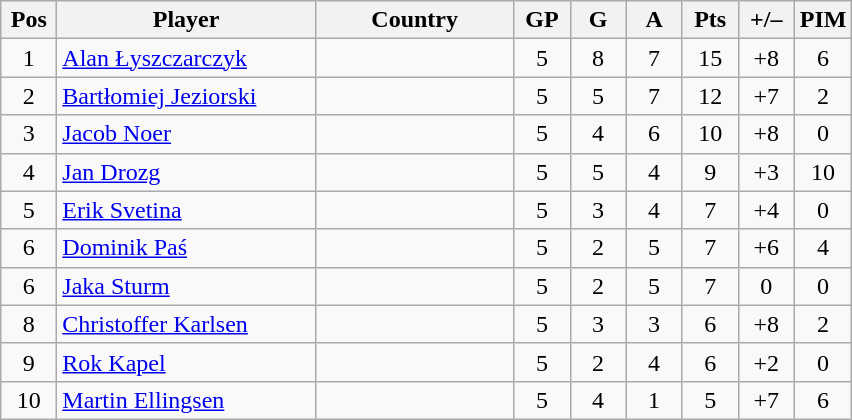<table class="wikitable sortable" style="text-align: center;">
<tr>
<th width=30>Pos</th>
<th width=165>Player</th>
<th width=125>Country</th>
<th width=30>GP</th>
<th width=30>G</th>
<th width=30>A</th>
<th width=30>Pts</th>
<th width=30>+/–</th>
<th width=30>PIM</th>
</tr>
<tr>
<td>1</td>
<td align=left><a href='#'>Alan Łyszczarczyk</a></td>
<td align=left></td>
<td>5</td>
<td>8</td>
<td>7</td>
<td>15</td>
<td>+8</td>
<td>6</td>
</tr>
<tr>
<td>2</td>
<td align=left><a href='#'>Bartłomiej Jeziorski</a></td>
<td align=left></td>
<td>5</td>
<td>5</td>
<td>7</td>
<td>12</td>
<td>+7</td>
<td>2</td>
</tr>
<tr>
<td>3</td>
<td align=left><a href='#'>Jacob Noer</a></td>
<td align=left></td>
<td>5</td>
<td>4</td>
<td>6</td>
<td>10</td>
<td>+8</td>
<td>0</td>
</tr>
<tr>
<td>4</td>
<td align=left><a href='#'>Jan Drozg</a></td>
<td align=left></td>
<td>5</td>
<td>5</td>
<td>4</td>
<td>9</td>
<td>+3</td>
<td>10</td>
</tr>
<tr>
<td>5</td>
<td align=left><a href='#'>Erik Svetina</a></td>
<td align=left></td>
<td>5</td>
<td>3</td>
<td>4</td>
<td>7</td>
<td>+4</td>
<td>0</td>
</tr>
<tr>
<td>6</td>
<td align=left><a href='#'>Dominik Paś</a></td>
<td align=left></td>
<td>5</td>
<td>2</td>
<td>5</td>
<td>7</td>
<td>+6</td>
<td>4</td>
</tr>
<tr>
<td>6</td>
<td align=left><a href='#'>Jaka Sturm</a></td>
<td align=left></td>
<td>5</td>
<td>2</td>
<td>5</td>
<td>7</td>
<td>0</td>
<td>0</td>
</tr>
<tr>
<td>8</td>
<td align=left><a href='#'>Christoffer Karlsen</a></td>
<td align=left></td>
<td>5</td>
<td>3</td>
<td>3</td>
<td>6</td>
<td>+8</td>
<td>2</td>
</tr>
<tr>
<td>9</td>
<td align=left><a href='#'>Rok Kapel</a></td>
<td align=left></td>
<td>5</td>
<td>2</td>
<td>4</td>
<td>6</td>
<td>+2</td>
<td>0</td>
</tr>
<tr>
<td>10</td>
<td align=left><a href='#'>Martin Ellingsen</a></td>
<td align=left></td>
<td>5</td>
<td>4</td>
<td>1</td>
<td>5</td>
<td>+7</td>
<td>6</td>
</tr>
</table>
